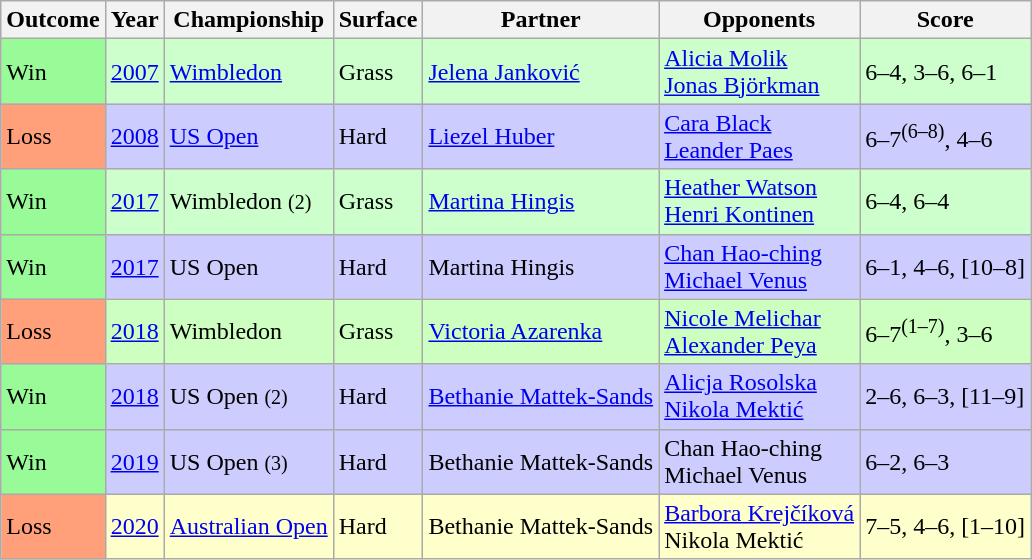<table class="sortable wikitable">
<tr>
<th>Outcome</th>
<th>Year</th>
<th>Championship</th>
<th>Surface</th>
<th>Partner</th>
<th>Opponents</th>
<th class="unsortable">Score</th>
</tr>
<tr bgcolor=#CCFFCC>
<td bgcolor="98FB98">Win</td>
<td><a href='#'>2007</a></td>
<td><a href='#'>Wimbledon</a></td>
<td>Grass</td>
<td> <a href='#'>Jelena Janković</a></td>
<td> <a href='#'>Alicia Molik</a><br> <a href='#'>Jonas Björkman</a></td>
<td>6–4, 3–6, 6–1</td>
</tr>
<tr bgcolor=#CCCCFF>
<td bgcolor=FFA07A>Loss</td>
<td><a href='#'>2008</a></td>
<td><a href='#'>US Open</a></td>
<td>Hard</td>
<td> <a href='#'>Liezel Huber</a></td>
<td> <a href='#'>Cara Black</a><br> <a href='#'>Leander Paes</a></td>
<td>6–7<sup>(6–8)</sup>, 4–6</td>
</tr>
<tr bgcolor=#CCFFCC>
<td bgcolor="98FB98">Win</td>
<td><a href='#'>2017</a></td>
<td>Wimbledon <small>(2)</small></td>
<td>Grass</td>
<td> <a href='#'>Martina Hingis</a></td>
<td> <a href='#'>Heather Watson</a><br> <a href='#'>Henri Kontinen</a></td>
<td>6–4, 6–4</td>
</tr>
<tr bgcolor=#CCCCFF>
<td bgcolor="98FB98">Win</td>
<td><a href='#'>2017</a></td>
<td>US Open</td>
<td>Hard</td>
<td> Martina Hingis</td>
<td> <a href='#'>Chan Hao-ching</a><br> <a href='#'>Michael Venus</a></td>
<td>6–1, 4–6, [10–8]</td>
</tr>
<tr bgcolor=#CCFFC>
<td bgcolor=FFA07A>Loss</td>
<td><a href='#'>2018</a></td>
<td>Wimbledon</td>
<td>Grass</td>
<td> <a href='#'>Victoria Azarenka</a></td>
<td> <a href='#'>Nicole Melichar</a><br> <a href='#'>Alexander Peya</a></td>
<td>6–7<sup>(1–7)</sup>, 3–6</td>
</tr>
<tr bgcolor=#CCCCFF>
<td bgcolor="98FB98">Win</td>
<td><a href='#'>2018</a></td>
<td>US Open <small>(2)</small></td>
<td>Hard</td>
<td> <a href='#'>Bethanie Mattek-Sands</a></td>
<td> <a href='#'>Alicja Rosolska</a><br> <a href='#'>Nikola Mektić</a></td>
<td>2–6, 6–3, [11–9]</td>
</tr>
<tr bgcolor=#CCCCFF>
<td bgcolor="98FB98">Win</td>
<td><a href='#'>2019</a></td>
<td>US Open <small>(3)</small></td>
<td>Hard</td>
<td> Bethanie Mattek-Sands</td>
<td> Chan Hao-ching<br> Michael Venus</td>
<td>6–2, 6–3</td>
</tr>
<tr bgcolor=#FFFFCC>
<td bgcolor=FFA07A>Loss</td>
<td><a href='#'>2020</a></td>
<td><a href='#'>Australian Open</a></td>
<td>Hard</td>
<td> Bethanie Mattek-Sands</td>
<td> <a href='#'>Barbora Krejčíková</a><br> Nikola Mektić</td>
<td>7–5, 4–6, [1–10]</td>
</tr>
</table>
